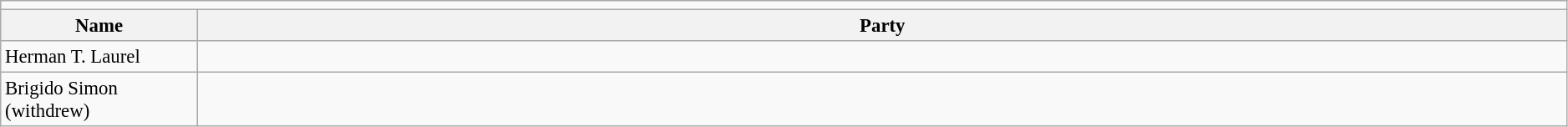<table class=wikitable style="font-size:95%" width=99%>
<tr>
<td colspan=4 bgcolor=></td>
</tr>
<tr>
<th width=150px>Name</th>
<th colspan=2 width=110px>Party</th>
</tr>
<tr>
<td>Herman T. Laurel</td>
<td></td>
</tr>
<tr>
<td>Brigido Simon (withdrew)</td>
<td></td>
</tr>
</table>
